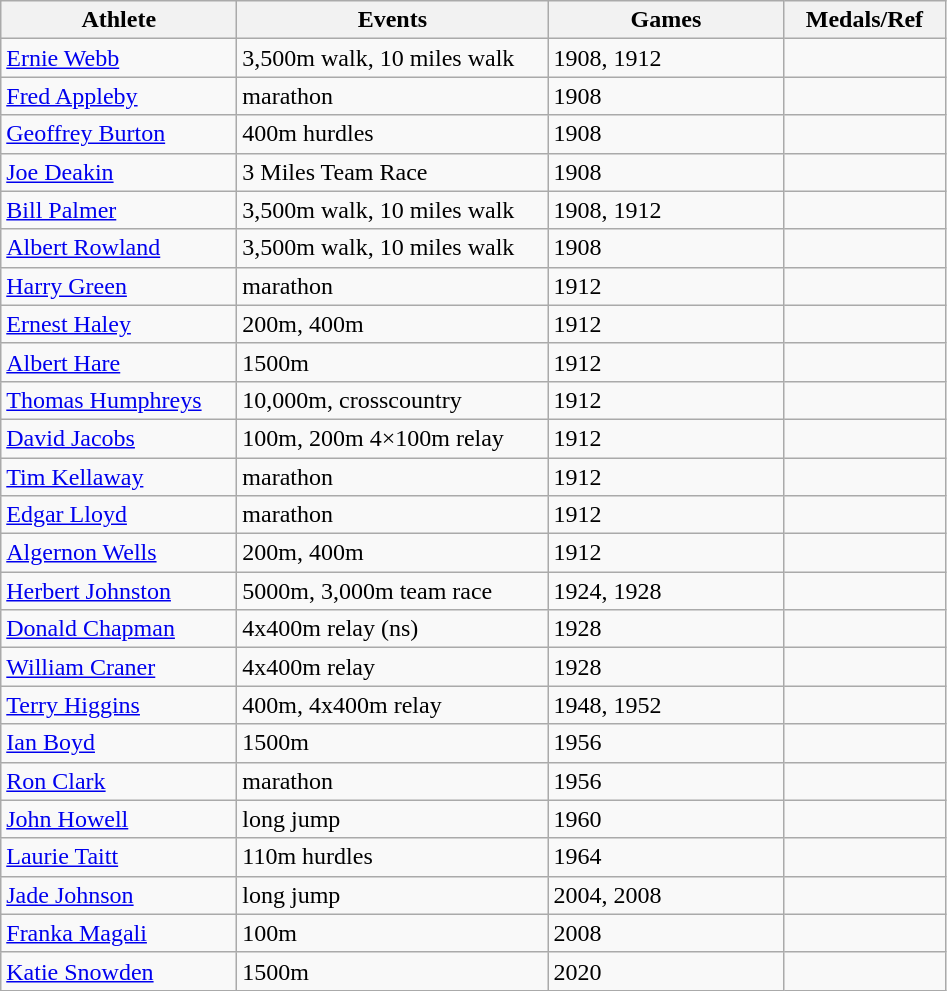<table class="wikitable">
<tr>
<th width=150>Athlete</th>
<th width=200>Events</th>
<th width=150>Games</th>
<th width=100>Medals/Ref</th>
</tr>
<tr>
<td><a href='#'>Ernie Webb</a></td>
<td>3,500m walk, 10 miles walk</td>
<td>1908, 1912</td>
<td></td>
</tr>
<tr>
<td><a href='#'>Fred Appleby</a></td>
<td>marathon</td>
<td>1908</td>
<td></td>
</tr>
<tr>
<td><a href='#'>Geoffrey Burton</a></td>
<td>400m hurdles</td>
<td>1908</td>
</tr>
<tr>
<td><a href='#'>Joe Deakin</a></td>
<td>3 Miles Team Race</td>
<td>1908</td>
<td></td>
</tr>
<tr>
<td><a href='#'>Bill Palmer</a></td>
<td>3,500m walk, 10 miles walk</td>
<td>1908, 1912</td>
<td></td>
</tr>
<tr>
<td><a href='#'>Albert Rowland</a></td>
<td>3,500m walk, 10 miles walk</td>
<td>1908</td>
<td></td>
</tr>
<tr>
<td><a href='#'>Harry Green</a></td>
<td>marathon</td>
<td>1912</td>
<td></td>
</tr>
<tr>
<td><a href='#'>Ernest Haley</a></td>
<td>200m, 400m</td>
<td>1912</td>
<td></td>
</tr>
<tr>
<td><a href='#'>Albert Hare</a></td>
<td>1500m</td>
<td>1912</td>
<td></td>
</tr>
<tr>
<td><a href='#'>Thomas Humphreys</a></td>
<td>10,000m, crosscountry</td>
<td>1912</td>
<td></td>
</tr>
<tr>
<td><a href='#'>David Jacobs</a></td>
<td>100m, 200m 4×100m relay</td>
<td>1912</td>
<td></td>
</tr>
<tr>
<td><a href='#'>Tim Kellaway</a></td>
<td>marathon</td>
<td>1912</td>
<td></td>
</tr>
<tr>
<td><a href='#'>Edgar Lloyd</a></td>
<td>marathon</td>
<td>1912</td>
<td></td>
</tr>
<tr>
<td><a href='#'>Algernon Wells</a></td>
<td>200m, 400m</td>
<td>1912</td>
<td></td>
</tr>
<tr>
<td><a href='#'>Herbert Johnston</a></td>
<td>5000m, 3,000m team race</td>
<td>1924, 1928</td>
<td></td>
</tr>
<tr>
<td><a href='#'>Donald Chapman</a></td>
<td>4x400m relay (ns)</td>
<td>1928</td>
<td></td>
</tr>
<tr>
<td><a href='#'>William Craner</a></td>
<td>4x400m relay</td>
<td>1928</td>
<td></td>
</tr>
<tr>
<td><a href='#'>Terry Higgins</a></td>
<td>400m, 4x400m relay</td>
<td>1948, 1952</td>
<td></td>
</tr>
<tr>
<td><a href='#'>Ian Boyd</a></td>
<td>1500m</td>
<td>1956</td>
<td></td>
</tr>
<tr>
<td><a href='#'>Ron Clark</a></td>
<td>marathon</td>
<td>1956</td>
<td></td>
</tr>
<tr>
<td><a href='#'>John Howell</a></td>
<td>long jump</td>
<td>1960</td>
<td></td>
</tr>
<tr>
<td><a href='#'>Laurie Taitt</a></td>
<td>110m hurdles</td>
<td>1964</td>
<td></td>
</tr>
<tr>
<td><a href='#'>Jade Johnson</a></td>
<td>long jump</td>
<td>2004, 2008</td>
<td></td>
</tr>
<tr>
<td><a href='#'>Franka Magali</a></td>
<td>100m</td>
<td>2008</td>
<td></td>
</tr>
<tr>
<td><a href='#'>Katie Snowden</a></td>
<td>1500m</td>
<td>2020</td>
<td></td>
</tr>
</table>
